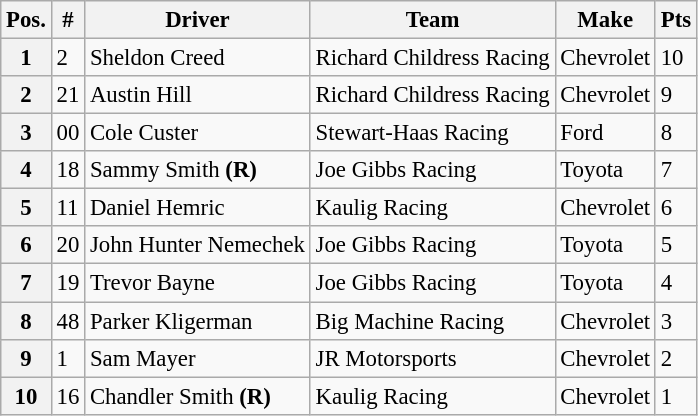<table class="wikitable" style="font-size:95%">
<tr>
<th>Pos.</th>
<th>#</th>
<th>Driver</th>
<th>Team</th>
<th>Make</th>
<th>Pts</th>
</tr>
<tr>
<th>1</th>
<td>2</td>
<td>Sheldon Creed</td>
<td>Richard Childress Racing</td>
<td>Chevrolet</td>
<td>10</td>
</tr>
<tr>
<th>2</th>
<td>21</td>
<td>Austin Hill</td>
<td>Richard Childress Racing</td>
<td>Chevrolet</td>
<td>9</td>
</tr>
<tr>
<th>3</th>
<td>00</td>
<td>Cole Custer</td>
<td>Stewart-Haas Racing</td>
<td>Ford</td>
<td>8</td>
</tr>
<tr>
<th>4</th>
<td>18</td>
<td>Sammy Smith <strong>(R)</strong></td>
<td>Joe Gibbs Racing</td>
<td>Toyota</td>
<td>7</td>
</tr>
<tr>
<th>5</th>
<td>11</td>
<td>Daniel Hemric</td>
<td>Kaulig Racing</td>
<td>Chevrolet</td>
<td>6</td>
</tr>
<tr>
<th>6</th>
<td>20</td>
<td>John Hunter Nemechek</td>
<td>Joe Gibbs Racing</td>
<td>Toyota</td>
<td>5</td>
</tr>
<tr>
<th>7</th>
<td>19</td>
<td>Trevor Bayne</td>
<td>Joe Gibbs Racing</td>
<td>Toyota</td>
<td>4</td>
</tr>
<tr>
<th>8</th>
<td>48</td>
<td>Parker Kligerman</td>
<td>Big Machine Racing</td>
<td>Chevrolet</td>
<td>3</td>
</tr>
<tr>
<th>9</th>
<td>1</td>
<td>Sam Mayer</td>
<td>JR Motorsports</td>
<td>Chevrolet</td>
<td>2</td>
</tr>
<tr>
<th>10</th>
<td>16</td>
<td>Chandler Smith <strong>(R)</strong></td>
<td>Kaulig Racing</td>
<td>Chevrolet</td>
<td>1</td>
</tr>
</table>
